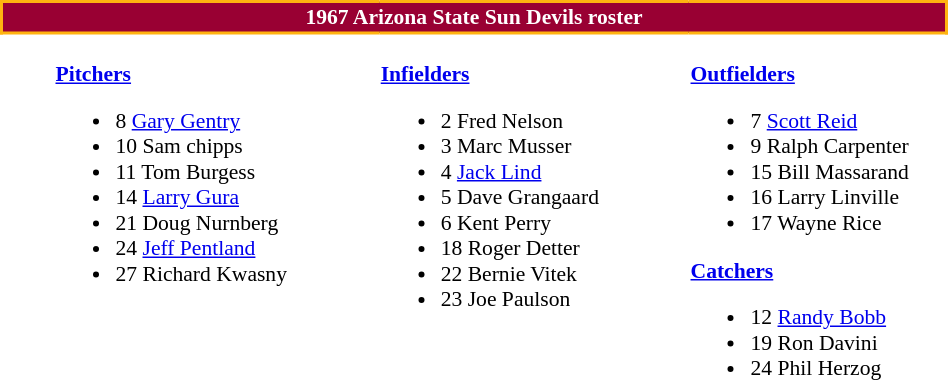<table class="toccolours" width=50% style="border-collapse:collapse; font-size:90%;">
<tr>
<th colspan="15" style="background:#990033;color:white; border: 2px solid #FFB310;text-align:center;">1967 Arizona State Sun Devils roster</th>
</tr>
<tr>
<td width="33"> </td>
<td valign="top"><br><strong><a href='#'>Pitchers</a></strong><ul><li>8 <a href='#'>Gary Gentry</a></li><li>10 Sam chipps</li><li>11 Tom Burgess</li><li>14 <a href='#'>Larry Gura</a></li><li>21 Doug Nurnberg</li><li>24 <a href='#'>Jeff Pentland</a></li><li>27 Richard Kwasny</li></ul></td>
<td width="33"> </td>
<td valign="top"><br><strong><a href='#'>Infielders</a></strong><ul><li>2 Fred Nelson</li><li>3 Marc Musser</li><li>4 <a href='#'>Jack Lind</a></li><li>5 Dave Grangaard</li><li>6 Kent Perry</li><li>18 Roger Detter</li><li>22 Bernie Vitek</li><li>23 Joe Paulson</li></ul></td>
<td width="33"> </td>
<td valign="top"><br><strong><a href='#'>Outfielders</a></strong><ul><li>7 <a href='#'>Scott Reid</a></li><li>9 Ralph Carpenter</li><li>15 Bill Massarand</li><li>16 Larry Linville</li><li>17 Wayne Rice</li></ul><strong><a href='#'>Catchers</a></strong><ul><li>12 <a href='#'>Randy Bobb</a></li><li>19 Ron Davini</li><li>24 Phil Herzog</li></ul></td>
</tr>
</table>
